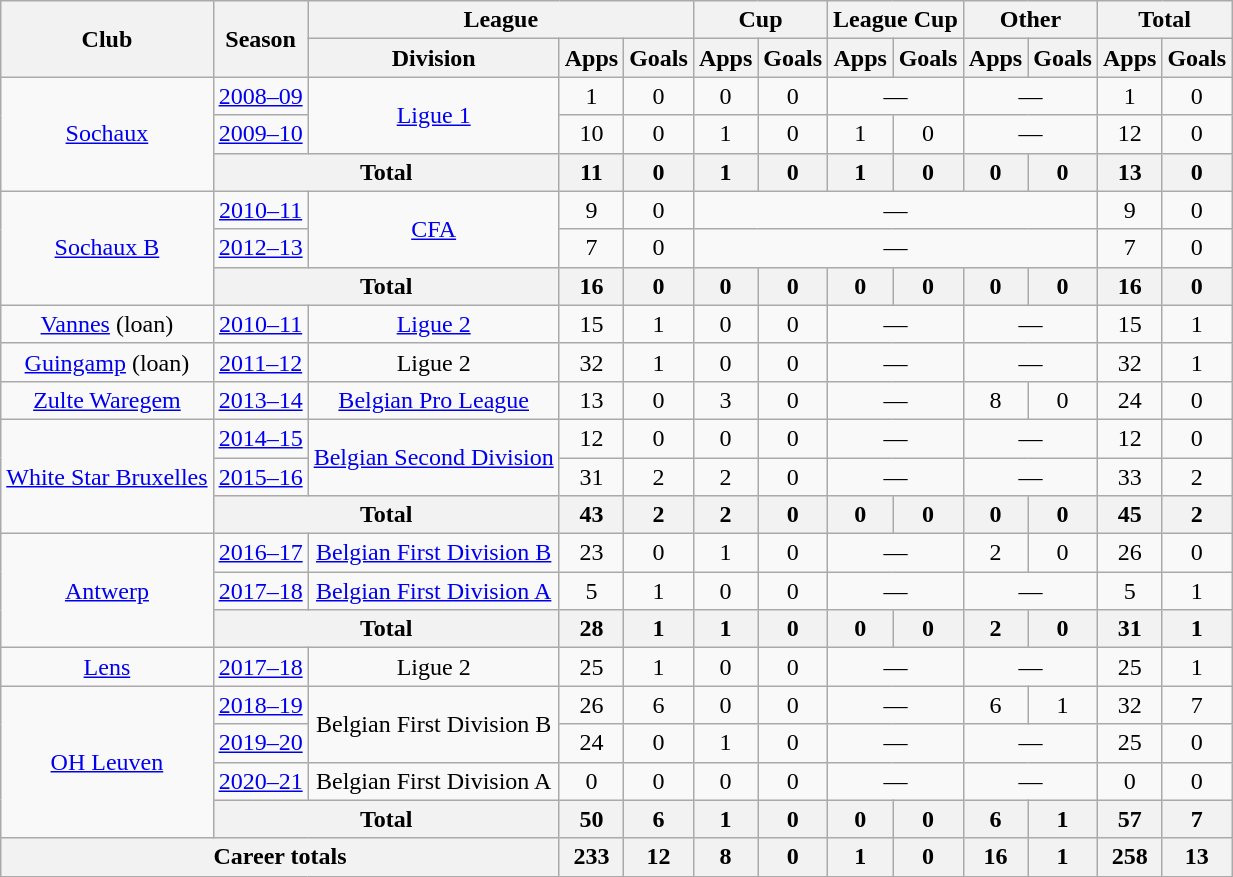<table class="wikitable" style="text-align: center">
<tr>
<th rowspan="2">Club</th>
<th rowspan="2">Season</th>
<th colspan="3">League</th>
<th colspan="2">Cup</th>
<th colspan="2">League Cup</th>
<th colspan="2">Other</th>
<th colspan="2">Total</th>
</tr>
<tr>
<th>Division</th>
<th>Apps</th>
<th>Goals</th>
<th>Apps</th>
<th>Goals</th>
<th>Apps</th>
<th>Goals</th>
<th>Apps</th>
<th>Goals</th>
<th>Apps</th>
<th>Goals</th>
</tr>
<tr>
<td rowspan="3"><a href='#'>Sochaux</a></td>
<td><a href='#'>2008–09</a></td>
<td rowspan="2"><a href='#'>Ligue 1</a></td>
<td>1</td>
<td>0</td>
<td>0</td>
<td>0</td>
<td colspan="2">—</td>
<td colspan="2">—</td>
<td>1</td>
<td>0</td>
</tr>
<tr>
<td><a href='#'>2009–10</a></td>
<td>10</td>
<td>0</td>
<td>1</td>
<td>0</td>
<td>1</td>
<td>0</td>
<td colspan="2">—</td>
<td>12</td>
<td>0</td>
</tr>
<tr>
<th colspan="2">Total</th>
<th>11</th>
<th>0</th>
<th>1</th>
<th>0</th>
<th>1</th>
<th>0</th>
<th>0</th>
<th>0</th>
<th>13</th>
<th>0</th>
</tr>
<tr>
<td rowspan="3"><a href='#'>Sochaux B</a></td>
<td><a href='#'>2010–11</a></td>
<td rowspan="2"><a href='#'>CFA</a></td>
<td>9</td>
<td>0</td>
<td colspan=6>—</td>
<td>9</td>
<td>0</td>
</tr>
<tr>
<td><a href='#'>2012–13</a></td>
<td>7</td>
<td>0</td>
<td colspan=6>—</td>
<td>7</td>
<td>0</td>
</tr>
<tr>
<th colspan="2">Total</th>
<th>16</th>
<th>0</th>
<th>0</th>
<th>0</th>
<th>0</th>
<th>0</th>
<th>0</th>
<th>0</th>
<th>16</th>
<th>0</th>
</tr>
<tr>
<td><a href='#'>Vannes</a> (loan)</td>
<td><a href='#'>2010–11</a></td>
<td><a href='#'>Ligue 2</a></td>
<td>15</td>
<td>1</td>
<td>0</td>
<td>0</td>
<td colspan="2">—</td>
<td colspan="2">—</td>
<td>15</td>
<td>1</td>
</tr>
<tr>
<td><a href='#'>Guingamp</a> (loan)</td>
<td><a href='#'>2011–12</a></td>
<td>Ligue 2</td>
<td>32</td>
<td>1</td>
<td>0</td>
<td>0</td>
<td colspan="2">—</td>
<td colspan="2">—</td>
<td>32</td>
<td>1</td>
</tr>
<tr>
<td><a href='#'>Zulte Waregem</a></td>
<td><a href='#'>2013–14</a></td>
<td><a href='#'>Belgian Pro League</a></td>
<td>13</td>
<td>0</td>
<td>3</td>
<td>0</td>
<td colspan="2">—</td>
<td>8</td>
<td>0</td>
<td>24</td>
<td>0</td>
</tr>
<tr>
<td rowspan="3"><a href='#'>White Star Bruxelles</a></td>
<td><a href='#'>2014–15</a></td>
<td rowspan="2"><a href='#'>Belgian Second Division</a></td>
<td>12</td>
<td>0</td>
<td>0</td>
<td>0</td>
<td colspan="2">—</td>
<td colspan="2">—</td>
<td>12</td>
<td>0</td>
</tr>
<tr>
<td><a href='#'>2015–16</a></td>
<td>31</td>
<td>2</td>
<td>2</td>
<td>0</td>
<td colspan="2">—</td>
<td colspan="2">—</td>
<td>33</td>
<td>2</td>
</tr>
<tr>
<th colspan="2">Total</th>
<th>43</th>
<th>2</th>
<th>2</th>
<th>0</th>
<th>0</th>
<th>0</th>
<th>0</th>
<th>0</th>
<th>45</th>
<th>2</th>
</tr>
<tr>
<td rowspan="3"><a href='#'>Antwerp</a></td>
<td><a href='#'>2016–17</a></td>
<td><a href='#'>Belgian First Division B</a></td>
<td>23</td>
<td>0</td>
<td>1</td>
<td>0</td>
<td colspan="2">—</td>
<td>2</td>
<td>0</td>
<td>26</td>
<td>0</td>
</tr>
<tr>
<td><a href='#'>2017–18</a></td>
<td><a href='#'>Belgian First Division A</a></td>
<td>5</td>
<td>1</td>
<td>0</td>
<td>0</td>
<td colspan="2">—</td>
<td colspan="2">—</td>
<td>5</td>
<td>1</td>
</tr>
<tr>
<th colspan="2">Total</th>
<th>28</th>
<th>1</th>
<th>1</th>
<th>0</th>
<th>0</th>
<th>0</th>
<th>2</th>
<th>0</th>
<th>31</th>
<th>1</th>
</tr>
<tr>
<td><a href='#'>Lens</a></td>
<td><a href='#'>2017–18</a></td>
<td>Ligue 2</td>
<td>25</td>
<td>1</td>
<td>0</td>
<td>0</td>
<td colspan="2">—</td>
<td colspan="2">—</td>
<td>25</td>
<td>1</td>
</tr>
<tr>
<td rowspan="4"><a href='#'>OH Leuven</a></td>
<td><a href='#'>2018–19</a></td>
<td rowspan="2">Belgian First Division B</td>
<td>26</td>
<td>6</td>
<td>0</td>
<td>0</td>
<td colspan="2">—</td>
<td>6</td>
<td>1</td>
<td>32</td>
<td>7</td>
</tr>
<tr>
<td><a href='#'>2019–20</a></td>
<td>24</td>
<td>0</td>
<td>1</td>
<td>0</td>
<td colspan="2">—</td>
<td colspan="2">—</td>
<td>25</td>
<td>0</td>
</tr>
<tr>
<td><a href='#'>2020–21</a></td>
<td>Belgian First Division A</td>
<td>0</td>
<td>0</td>
<td>0</td>
<td>0</td>
<td colspan="2">—</td>
<td colspan="2">—</td>
<td>0</td>
<td>0</td>
</tr>
<tr>
<th colspan="2">Total</th>
<th>50</th>
<th>6</th>
<th>1</th>
<th>0</th>
<th>0</th>
<th>0</th>
<th>6</th>
<th>1</th>
<th>57</th>
<th>7</th>
</tr>
<tr>
<th colspan="3">Career totals</th>
<th>233</th>
<th>12</th>
<th>8</th>
<th>0</th>
<th>1</th>
<th>0</th>
<th>16</th>
<th>1</th>
<th>258</th>
<th>13</th>
</tr>
</table>
